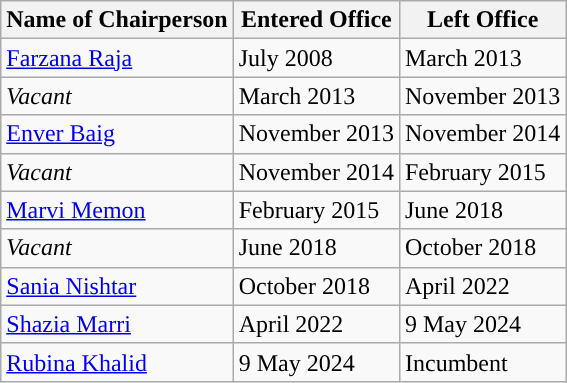<table class="wikitable">
<tr>
<th align=center>Name of Chairperson</th>
<th align=center>Entered Office</th>
<th align=center>Left Office</th>
</tr>
<tr>
<td><a href='#'>Farzana Raja</a></td>
<td>July 2008</td>
<td>March 2013</td>
</tr>
<tr>
<td><em>Vacant</em></td>
<td>March 2013</td>
<td>November 2013</td>
</tr>
<tr>
<td><a href='#'>Enver Baig</a></td>
<td>November 2013</td>
<td>November 2014</td>
</tr>
<tr>
<td><em>Vacant</em></td>
<td>November 2014</td>
<td>February 2015</td>
</tr>
<tr>
<td><a href='#'>Marvi Memon</a></td>
<td>February 2015</td>
<td>June 2018</td>
</tr>
<tr>
<td><em>Vacant</em></td>
<td>June 2018</td>
<td>October 2018</td>
</tr>
<tr>
<td><a href='#'>Sania Nishtar</a></td>
<td>October 2018</td>
<td>April 2022</td>
</tr>
<tr>
<td><a href='#'>Shazia Marri</a></td>
<td>April 2022</td>
<td>9 May 2024</td>
</tr>
<tr>
<td><a href='#'> Rubina Khalid</a></td>
<td>9 May 2024</td>
<td>Incumbent</td>
</tr>
</table>
